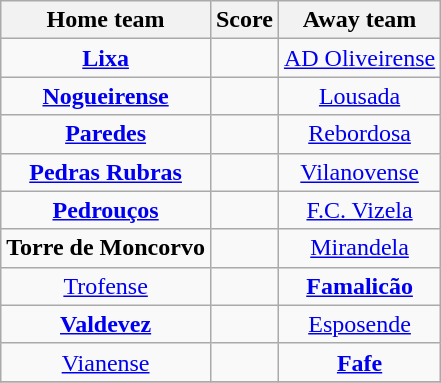<table class="wikitable" style="text-align: center">
<tr>
<th>Home team</th>
<th>Score</th>
<th>Away team</th>
</tr>
<tr>
<td><strong><a href='#'>Lixa</a></strong> </td>
<td></td>
<td><a href='#'>AD Oliveirense</a> </td>
</tr>
<tr>
<td><strong><a href='#'>Nogueirense</a></strong> </td>
<td></td>
<td><a href='#'>Lousada</a> </td>
</tr>
<tr>
<td><strong><a href='#'>Paredes</a></strong> </td>
<td></td>
<td><a href='#'>Rebordosa</a> </td>
</tr>
<tr>
<td><strong><a href='#'>Pedras Rubras</a></strong> </td>
<td></td>
<td><a href='#'>Vilanovense</a> </td>
</tr>
<tr>
<td><strong><a href='#'>Pedrouços</a></strong> </td>
<td></td>
<td><a href='#'>F.C. Vizela</a> </td>
</tr>
<tr>
<td><strong>Torre de Moncorvo</strong> </td>
<td></td>
<td><a href='#'>Mirandela</a> </td>
</tr>
<tr>
<td><a href='#'>Trofense</a> </td>
<td></td>
<td><strong><a href='#'>Famalicão</a></strong> </td>
</tr>
<tr>
<td><strong><a href='#'>Valdevez</a></strong> </td>
<td></td>
<td><a href='#'>Esposende</a> </td>
</tr>
<tr>
<td><a href='#'>Vianense</a> </td>
<td></td>
<td><strong><a href='#'>Fafe</a></strong> </td>
</tr>
<tr>
</tr>
</table>
